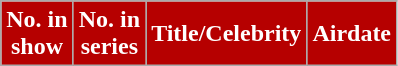<table class="wikitable plainrowheaders">
<tr>
<th style="background:#B60000; color:#fff;">No. in <br>show</th>
<th style="background:#B60000; color:#fff;">No. in <br>series</th>
<th style="background:#B60000; color:#fff;">Title/Celebrity</th>
<th style="background:#B60000; color:#fff;">Airdate<br>





</th>
</tr>
</table>
